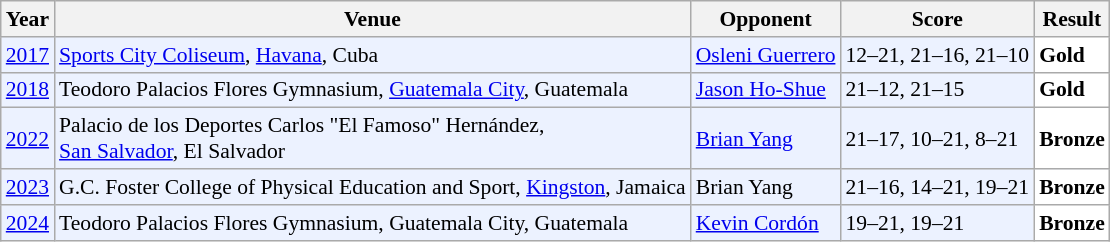<table class="sortable wikitable" style="font-size: 90%;">
<tr>
<th>Year</th>
<th>Venue</th>
<th>Opponent</th>
<th>Score</th>
<th>Result</th>
</tr>
<tr style="background:#ECF2FF">
<td align="center"><a href='#'>2017</a></td>
<td align="left"><a href='#'>Sports City Coliseum</a>, <a href='#'>Havana</a>, Cuba</td>
<td align="left"> <a href='#'>Osleni Guerrero</a></td>
<td align="left">12–21, 21–16, 21–10</td>
<td style="text-align:left; background:white"> <strong>Gold</strong></td>
</tr>
<tr style="background:#ECF2FF">
<td align="center"><a href='#'>2018</a></td>
<td align="left">Teodoro Palacios Flores Gymnasium, <a href='#'>Guatemala City</a>, Guatemala</td>
<td align="left"> <a href='#'>Jason Ho-Shue</a></td>
<td align="left">21–12, 21–15</td>
<td style="text-align:left; background:white"> <strong>Gold</strong></td>
</tr>
<tr style="background:#ECF2FF">
<td align="center"><a href='#'>2022</a></td>
<td align="left">Palacio de los Deportes Carlos "El Famoso" Hernández,<br><a href='#'>San Salvador</a>, El Salvador</td>
<td align="left"> <a href='#'>Brian Yang</a></td>
<td align="left">21–17, 10–21, 8–21</td>
<td style="text-align:left; background:white"> <strong>Bronze</strong></td>
</tr>
<tr style="background:#ECF2FF">
<td align="center"><a href='#'>2023</a></td>
<td align="left">G.C. Foster College of Physical Education and Sport, <a href='#'>Kingston</a>, Jamaica</td>
<td align="left"> Brian Yang</td>
<td align="left">21–16, 14–21, 19–21</td>
<td style="text-align:left; background:white"> <strong>Bronze</strong></td>
</tr>
<tr style="background:#ECF2FF">
<td align="center"><a href='#'>2024</a></td>
<td align="left">Teodoro Palacios Flores Gymnasium, Guatemala City, Guatemala</td>
<td align="left"> <a href='#'>Kevin Cordón</a></td>
<td align="left">19–21, 19–21</td>
<td style="text-align:left; background:white"> <strong>Bronze</strong></td>
</tr>
</table>
